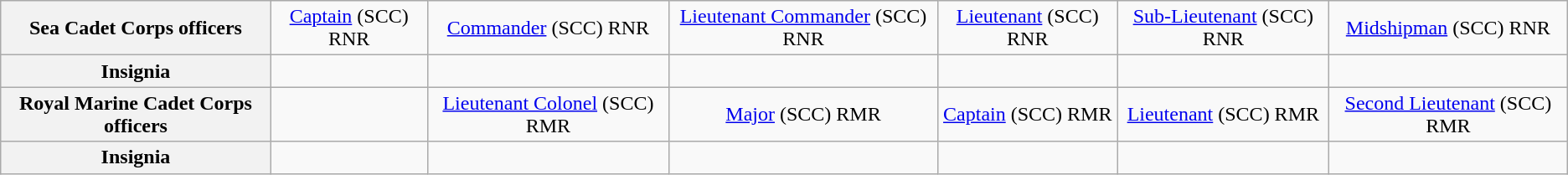<table class="wikitable">
<tr style="text-align:center;">
<th>Sea Cadet Corps officers</th>
<td><a href='#'>Captain</a> (SCC) RNR</td>
<td><a href='#'>Commander</a> (SCC) RNR</td>
<td><a href='#'>Lieutenant Commander</a> (SCC) RNR</td>
<td><a href='#'>Lieutenant</a> (SCC) RNR</td>
<td><a href='#'>Sub-Lieutenant</a> (SCC) RNR</td>
<td><a href='#'>Midshipman</a> (SCC) RNR</td>
</tr>
<tr style="text-align:center;">
<th>Insignia</th>
<td></td>
<td></td>
<td></td>
<td></td>
<td></td>
<td></td>
</tr>
<tr style="text-align:center;">
<th>Royal Marine Cadet Corps officers</th>
<td></td>
<td><a href='#'>Lieutenant Colonel</a> (SCC) RMR</td>
<td><a href='#'>Major</a> (SCC) RMR</td>
<td><a href='#'>Captain</a> (SCC) RMR</td>
<td><a href='#'>Lieutenant</a> (SCC) RMR</td>
<td><a href='#'>Second Lieutenant</a> (SCC) RMR</td>
</tr>
<tr style="text-align:center;">
<th>Insignia</th>
<td></td>
<td></td>
<td></td>
<td></td>
<td></td>
<td></td>
</tr>
</table>
